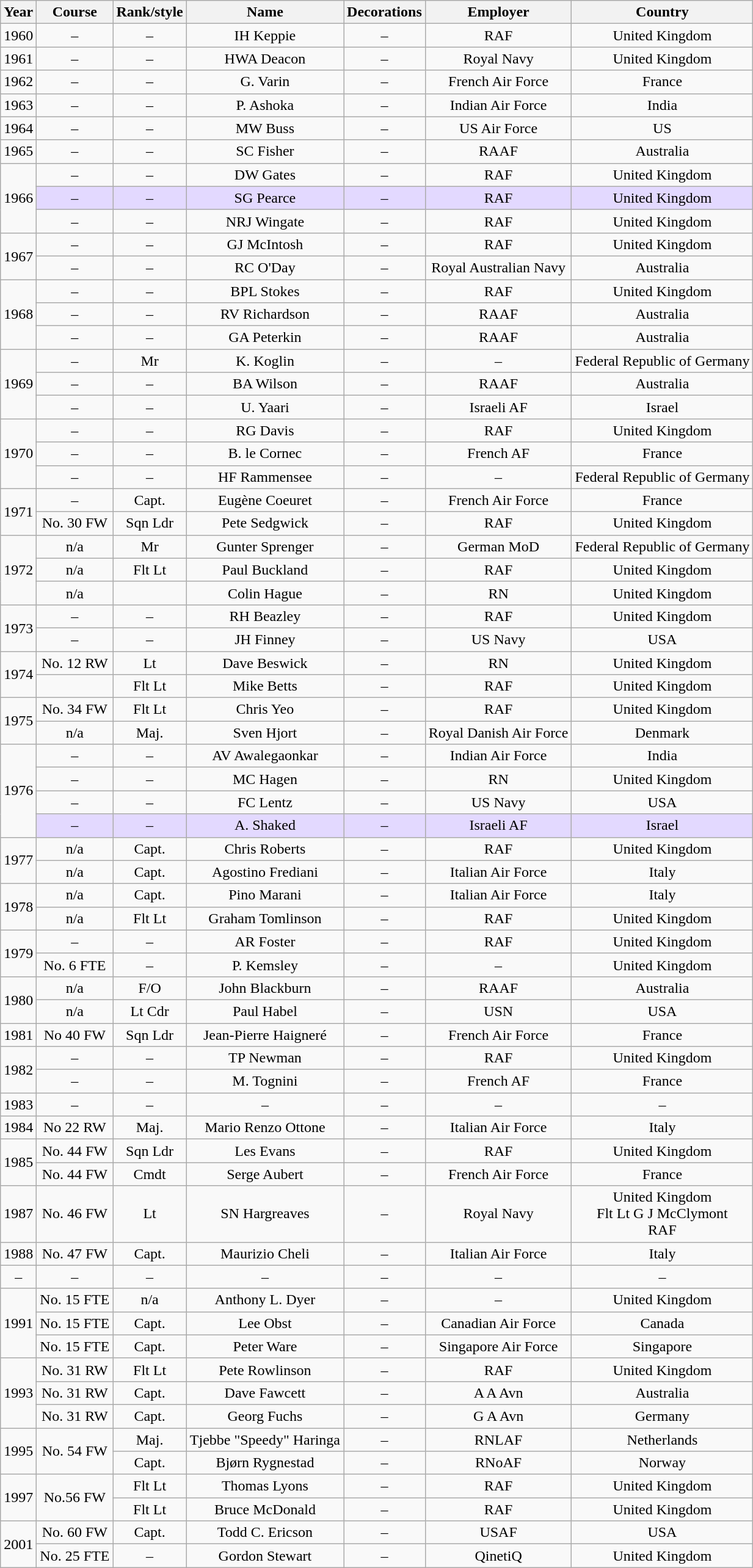<table class="wikitable collapsible collapsed" style="text-align:center;">
<tr>
<th>Year</th>
<th>Course</th>
<th>Rank/style</th>
<th>Name</th>
<th>Decorations</th>
<th>Employer</th>
<th>Country</th>
</tr>
<tr>
<td>1960</td>
<td>–</td>
<td>–</td>
<td>IH Keppie</td>
<td>–</td>
<td>RAF</td>
<td>United Kingdom</td>
</tr>
<tr>
<td>1961</td>
<td>–</td>
<td>–</td>
<td>HWA Deacon</td>
<td>–</td>
<td>Royal Navy</td>
<td>United Kingdom</td>
</tr>
<tr>
<td>1962</td>
<td>–</td>
<td>–</td>
<td>G. Varin</td>
<td>–</td>
<td>French Air Force</td>
<td>France</td>
</tr>
<tr>
<td>1963</td>
<td>–</td>
<td>–</td>
<td>P. Ashoka</td>
<td>–</td>
<td>Indian Air Force</td>
<td>India</td>
</tr>
<tr>
<td>1964</td>
<td>–</td>
<td>–</td>
<td>MW Buss</td>
<td>–</td>
<td>US Air Force</td>
<td>US</td>
</tr>
<tr>
<td>1965</td>
<td>–</td>
<td>–</td>
<td>SC Fisher</td>
<td>–</td>
<td>RAAF</td>
<td>Australia</td>
</tr>
<tr>
<td rowspan=3>1966</td>
<td>–</td>
<td>–</td>
<td>DW Gates</td>
<td>–</td>
<td>RAF</td>
<td>United Kingdom</td>
</tr>
<tr style="background-color:#e3d9ff;">
<td>–</td>
<td>–</td>
<td>SG Pearce</td>
<td>–</td>
<td>RAF</td>
<td>United Kingdom</td>
</tr>
<tr>
<td>–</td>
<td>–</td>
<td>NRJ Wingate</td>
<td>–</td>
<td>RAF</td>
<td>United Kingdom</td>
</tr>
<tr>
<td rowspan=2>1967</td>
<td>–</td>
<td>–</td>
<td>GJ McIntosh</td>
<td>–</td>
<td>RAF</td>
<td>United Kingdom</td>
</tr>
<tr>
<td>–</td>
<td>–</td>
<td>RC O'Day</td>
<td>–</td>
<td>Royal Australian Navy</td>
<td>Australia</td>
</tr>
<tr>
<td rowspan=3>1968</td>
<td>–</td>
<td>–</td>
<td>BPL Stokes</td>
<td>–</td>
<td>RAF</td>
<td>United Kingdom</td>
</tr>
<tr>
<td>–</td>
<td>–</td>
<td>RV Richardson</td>
<td>–</td>
<td>RAAF</td>
<td>Australia</td>
</tr>
<tr>
<td>–</td>
<td>–</td>
<td>GA Peterkin</td>
<td>–</td>
<td>RAAF</td>
<td>Australia</td>
</tr>
<tr>
<td rowspan=3>1969</td>
<td>–</td>
<td>Mr</td>
<td>K. Koglin</td>
<td>–</td>
<td>–</td>
<td>Federal Republic of Germany</td>
</tr>
<tr>
<td>–</td>
<td>–</td>
<td>BA Wilson</td>
<td>–</td>
<td>RAAF</td>
<td>Australia</td>
</tr>
<tr>
<td>–</td>
<td>–</td>
<td>U. Yaari</td>
<td>–</td>
<td>Israeli AF</td>
<td>Israel</td>
</tr>
<tr>
<td rowspan=3>1970</td>
<td>–</td>
<td>–</td>
<td>RG Davis</td>
<td>–</td>
<td>RAF</td>
<td>United Kingdom</td>
</tr>
<tr>
<td>–</td>
<td>–</td>
<td>B. le Cornec</td>
<td>–</td>
<td>French AF</td>
<td>France</td>
</tr>
<tr>
<td>–</td>
<td>–</td>
<td>HF Rammensee</td>
<td>–</td>
<td>–</td>
<td>Federal Republic of Germany</td>
</tr>
<tr>
<td rowspan=2>1971</td>
<td>–</td>
<td>Capt.</td>
<td>Eugène Coeuret</td>
<td>–</td>
<td>French Air Force</td>
<td>France</td>
</tr>
<tr>
<td>No. 30 FW</td>
<td>Sqn Ldr</td>
<td>Pete Sedgwick </td>
<td>–</td>
<td>RAF</td>
<td>United Kingdom</td>
</tr>
<tr>
<td rowspan=3>1972</td>
<td>n/a</td>
<td>Mr</td>
<td>Gunter Sprenger</td>
<td>–</td>
<td>German MoD</td>
<td>Federal Republic of Germany</td>
</tr>
<tr>
<td>n/a</td>
<td>Flt Lt</td>
<td>Paul Buckland</td>
<td>–</td>
<td>RAF</td>
<td>United Kingdom</td>
</tr>
<tr>
<td>n/a</td>
<td></td>
<td>Colin Hague</td>
<td>–</td>
<td>RN</td>
<td>United Kingdom</td>
</tr>
<tr>
<td rowspan=2>1973</td>
<td>–</td>
<td>–</td>
<td>RH Beazley</td>
<td>–</td>
<td>RAF</td>
<td>United Kingdom</td>
</tr>
<tr>
<td>–</td>
<td>–</td>
<td>JH Finney</td>
<td>–</td>
<td>US Navy</td>
<td>USA</td>
</tr>
<tr>
<td rowspan=2>1974</td>
<td>No. 12 RW</td>
<td>Lt</td>
<td>Dave Beswick</td>
<td>–</td>
<td>RN</td>
<td>United Kingdom</td>
</tr>
<tr>
<td></td>
<td>Flt Lt</td>
<td>Mike Betts</td>
<td>–</td>
<td>RAF</td>
<td>United Kingdom</td>
</tr>
<tr>
<td rowspan=2>1975</td>
<td>No. 34 FW</td>
<td>Flt Lt</td>
<td>Chris Yeo</td>
<td>–</td>
<td>RAF</td>
<td>United Kingdom</td>
</tr>
<tr>
<td>n/a</td>
<td>Maj.</td>
<td>Sven Hjort</td>
<td>–</td>
<td>Royal Danish Air Force</td>
<td>Denmark</td>
</tr>
<tr>
<td rowspan=4>1976</td>
<td>–</td>
<td>–</td>
<td>AV Awalegaonkar</td>
<td>–</td>
<td>Indian Air Force</td>
<td>India</td>
</tr>
<tr>
<td>–</td>
<td>–</td>
<td>MC Hagen</td>
<td>–</td>
<td>RN</td>
<td>United Kingdom</td>
</tr>
<tr>
<td>–</td>
<td>–</td>
<td>FC Lentz</td>
<td>–</td>
<td>US Navy</td>
<td>USA</td>
</tr>
<tr style="background-color:#e3d9ff;">
<td>–</td>
<td>–</td>
<td>A. Shaked</td>
<td>–</td>
<td>Israeli AF</td>
<td>Israel</td>
</tr>
<tr>
<td rowspan=2>1977</td>
<td>n/a</td>
<td>Capt.</td>
<td>Chris Roberts</td>
<td>–</td>
<td>RAF</td>
<td>United Kingdom</td>
</tr>
<tr>
<td>n/a</td>
<td>Capt.</td>
<td>Agostino Frediani</td>
<td>–</td>
<td>Italian Air Force</td>
<td>Italy</td>
</tr>
<tr>
<td rowspan=2>1978</td>
<td>n/a</td>
<td>Capt.</td>
<td>Pino Marani</td>
<td>–</td>
<td>Italian Air Force</td>
<td>Italy</td>
</tr>
<tr>
<td>n/a</td>
<td>Flt Lt</td>
<td>Graham Tomlinson</td>
<td>–</td>
<td>RAF</td>
<td>United Kingdom</td>
</tr>
<tr>
<td rowspan=2>1979</td>
<td>–</td>
<td>–</td>
<td>AR Foster</td>
<td>–</td>
<td>RAF</td>
<td>United Kingdom</td>
</tr>
<tr>
<td>No. 6 FTE</td>
<td>–</td>
<td>P. Kemsley</td>
<td>–</td>
<td>–</td>
<td>United Kingdom</td>
</tr>
<tr>
<td rowspan=2>1980</td>
<td>n/a</td>
<td>F/O</td>
<td>John Blackburn</td>
<td>–</td>
<td>RAAF</td>
<td>Australia</td>
</tr>
<tr>
<td>n/a</td>
<td>Lt Cdr</td>
<td>Paul Habel</td>
<td>–</td>
<td>USN</td>
<td>USA</td>
</tr>
<tr>
<td>1981</td>
<td>No 40 FW</td>
<td>Sqn Ldr</td>
<td>Jean-Pierre Haigneré</td>
<td>–</td>
<td>French Air Force</td>
<td>France</td>
</tr>
<tr>
<td rowspan=2>1982</td>
<td>–</td>
<td>–</td>
<td>TP Newman</td>
<td>–</td>
<td>RAF</td>
<td>United Kingdom</td>
</tr>
<tr>
<td>–</td>
<td>–</td>
<td>M. Tognini</td>
<td>–</td>
<td>French AF</td>
<td>France</td>
</tr>
<tr>
<td>1983</td>
<td>–</td>
<td>–</td>
<td>–</td>
<td>–</td>
<td>–</td>
<td>–</td>
</tr>
<tr>
<td>1984</td>
<td>No 22 RW</td>
<td>Maj.</td>
<td>Mario Renzo Ottone</td>
<td>–</td>
<td>Italian Air Force</td>
<td>Italy</td>
</tr>
<tr>
<td rowspan=2>1985</td>
<td>No. 44 FW</td>
<td>Sqn Ldr</td>
<td>Les Evans</td>
<td>–</td>
<td>RAF</td>
<td>United Kingdom</td>
</tr>
<tr>
<td>No. 44 FW</td>
<td>Cmdt</td>
<td>Serge Aubert</td>
<td>–</td>
<td>French Air Force</td>
<td>France</td>
</tr>
<tr>
<td>1987</td>
<td>No. 46 FW</td>
<td>Lt</td>
<td>SN Hargreaves</td>
<td>–</td>
<td>Royal Navy</td>
<td>United Kingdom<br>Flt Lt
G J McClymont<br>RAF</td>
</tr>
<tr>
<td>1988</td>
<td>No. 47 FW</td>
<td>Capt.</td>
<td>Maurizio Cheli</td>
<td>–</td>
<td>Italian Air Force</td>
<td>Italy</td>
</tr>
<tr>
<td>–</td>
<td>–</td>
<td>–</td>
<td>–</td>
<td>–</td>
<td>–</td>
<td>–</td>
</tr>
<tr>
<td rowspan=3>1991</td>
<td>No. 15 FTE</td>
<td>n/a</td>
<td>Anthony L. Dyer</td>
<td>–</td>
<td>–</td>
<td>United Kingdom</td>
</tr>
<tr>
<td>No. 15 FTE</td>
<td>Capt.</td>
<td>Lee Obst</td>
<td>–</td>
<td>Canadian Air Force</td>
<td>Canada</td>
</tr>
<tr>
<td>No. 15 FTE</td>
<td>Capt.</td>
<td>Peter Ware</td>
<td>–</td>
<td>Singapore Air Force</td>
<td>Singapore</td>
</tr>
<tr>
<td rowspan=3>1993</td>
<td>No. 31 RW</td>
<td>Flt Lt</td>
<td>Pete Rowlinson</td>
<td>–</td>
<td>RAF</td>
<td>United Kingdom</td>
</tr>
<tr>
<td>No. 31 RW</td>
<td>Capt.</td>
<td>Dave Fawcett</td>
<td>–</td>
<td>A A Avn</td>
<td>Australia</td>
</tr>
<tr>
<td>No. 31 RW</td>
<td>Capt.</td>
<td>Georg Fuchs</td>
<td>–</td>
<td>G A Avn</td>
<td>Germany</td>
</tr>
<tr>
<td rowspan=2>1995</td>
<td rowspan=2>No. 54 FW</td>
<td>Maj.</td>
<td>Tjebbe "Speedy" Haringa</td>
<td>–</td>
<td>RNLAF</td>
<td>Netherlands</td>
</tr>
<tr>
<td>Capt.</td>
<td>Bjørn Rygnestad</td>
<td>–</td>
<td>RNoAF</td>
<td>Norway</td>
</tr>
<tr>
<td rowspan=2>1997</td>
<td rowspan=2>No.56 FW</td>
<td>Flt Lt</td>
<td>Thomas Lyons</td>
<td>–</td>
<td>RAF</td>
<td>United Kingdom</td>
</tr>
<tr>
<td>Flt Lt</td>
<td>Bruce McDonald</td>
<td>–</td>
<td>RAF</td>
<td>United Kingdom</td>
</tr>
<tr>
<td rowspan=2>2001</td>
<td>No. 60 FW</td>
<td>Capt.</td>
<td>Todd C. Ericson</td>
<td>–</td>
<td>USAF</td>
<td>USA</td>
</tr>
<tr>
<td>No. 25 FTE</td>
<td>–</td>
<td>Gordon Stewart</td>
<td>–</td>
<td>QinetiQ</td>
<td>United Kingdom</td>
</tr>
</table>
